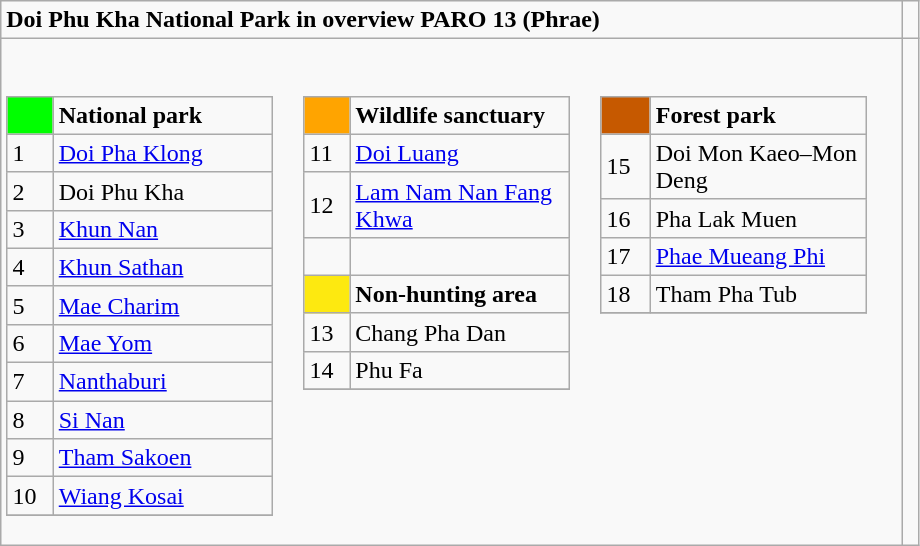<table role="presentation" class="wikitable mw-collapsible mw-collapsed">
<tr>
<td><strong>Doi Phu Kha National Park in overview PARO 13 (Phrae)</strong></td>
<td> </td>
</tr>
<tr>
<td><br><table class= "wikitable" style= "width:30%; display:inline-table;">
<tr>
<td style="width:3%; background:#00FF00;"> </td>
<td style="width:27%;"><strong>National park</strong></td>
</tr>
<tr>
<td>1</td>
<td><a href='#'>Doi Pha Klong</a></td>
</tr>
<tr>
<td>2</td>
<td>Doi Phu Kha</td>
</tr>
<tr>
<td>3</td>
<td><a href='#'>Khun Nan</a></td>
</tr>
<tr>
<td>4</td>
<td><a href='#'>Khun Sathan</a></td>
</tr>
<tr>
<td>5</td>
<td><a href='#'>Mae Charim</a></td>
</tr>
<tr>
<td>6</td>
<td><a href='#'>Mae Yom</a></td>
</tr>
<tr>
<td>7</td>
<td><a href='#'>Nanthaburi</a></td>
</tr>
<tr>
<td>8</td>
<td><a href='#'>Si Nan</a></td>
</tr>
<tr>
<td>9</td>
<td><a href='#'>Tham Sakoen</a></td>
</tr>
<tr>
<td>10</td>
<td><a href='#'>Wiang Kosai</a></td>
</tr>
<tr>
</tr>
</table>
<table class= "wikitable" style= "width:30%; display:inline-table;">
<tr>
<td style="background:#FFA400;"> </td>
<td><strong>Wildlife sanctuary</strong></td>
</tr>
<tr>
<td>11</td>
<td><a href='#'>Doi Luang</a></td>
</tr>
<tr>
<td>12</td>
<td><a href='#'>Lam Nam Nan Fang Khwa</a></td>
</tr>
<tr>
<td>  </td>
</tr>
<tr>
<td style="width:3%; background:#FDE910;"> </td>
<td style="width:30%;"><strong>Non-hunting area</strong></td>
</tr>
<tr>
<td>13</td>
<td>Chang Pha Dan</td>
</tr>
<tr>
<td>14</td>
<td>Phu Fa</td>
</tr>
<tr>
</tr>
</table>
<table class= "wikitable" style= "width:30%; display:inline-table;">
<tr>
<td style="width:3%; background:#C65900;"> </td>
<td style="width:27%;"><strong>Forest park</strong></td>
</tr>
<tr>
<td>15</td>
<td>Doi Mon Kaeo–Mon Deng</td>
</tr>
<tr>
<td>16</td>
<td>Pha Lak Muen</td>
</tr>
<tr>
<td>17</td>
<td><a href='#'>Phae Mueang Phi</a></td>
</tr>
<tr>
<td>18</td>
<td>Tham Pha Tub</td>
</tr>
<tr>
</tr>
</table>
</td>
</tr>
</table>
